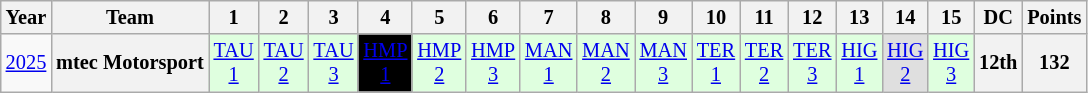<table class="wikitable" style="text-align:center; font-size:85%">
<tr>
<th>Year</th>
<th>Team</th>
<th>1</th>
<th>2</th>
<th>3</th>
<th>4</th>
<th>5</th>
<th>6</th>
<th>7</th>
<th>8</th>
<th>9</th>
<th>10</th>
<th>11</th>
<th>12</th>
<th>13</th>
<th>14</th>
<th>15</th>
<th>DC</th>
<th>Points</th>
</tr>
<tr>
<td><a href='#'>2025</a></td>
<th nowrap>mtec Motorsport</th>
<td style="background:#DFFFDF;"><a href='#'>TAU<br>1</a><br></td>
<td style="background:#DFFFDF;"><a href='#'>TAU<br>2</a><br></td>
<td style="background:#DFFFDF;"><a href='#'>TAU<br>3</a><br></td>
<td style="background:#000000; color:white;"><a href='#'><span>HMP<br>1</span></a><br></td>
<td style="background:#DFFFDF;"><a href='#'>HMP<br>2</a><br></td>
<td style="background:#DFFFDF;"><a href='#'>HMP<br>3</a><br></td>
<td style="background:#DFFFDF;"><a href='#'>MAN<br>1</a><br></td>
<td style="background:#DFFFDF;"><a href='#'>MAN<br>2</a><br></td>
<td style="background:#DFFFDF;"><a href='#'>MAN<br>3</a><br></td>
<td style="background:#DFFFDF;"><a href='#'>TER<br>1</a><br></td>
<td style="background:#DFFFDF;"><a href='#'>TER<br>2</a><br></td>
<td style="background:#DFFFDF;"><a href='#'>TER<br>3</a><br></td>
<td style="background:#DFFFDF;"><a href='#'>HIG<br>1</a><br></td>
<td style="background:#DFDFDF;"><a href='#'>HIG<br>2</a><br></td>
<td style="background:#DFFFDF;"><a href='#'>HIG<br>3</a><br></td>
<th>12th</th>
<th>132</th>
</tr>
</table>
